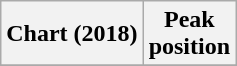<table class="wikitable plainrowheaders" style="text-align:center">
<tr>
<th scope="col">Chart (2018)</th>
<th scope="col">Peak<br>position</th>
</tr>
<tr>
</tr>
</table>
